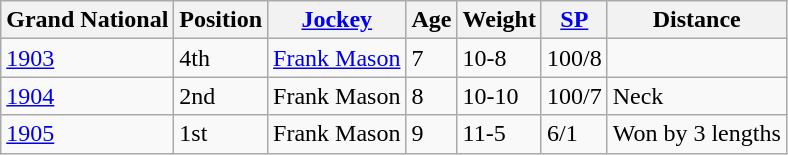<table class="wikitable sortable">
<tr>
<th>Grand National</th>
<th>Position</th>
<th><a href='#'>Jockey</a></th>
<th>Age</th>
<th>Weight</th>
<th><a href='#'>SP</a></th>
<th>Distance</th>
</tr>
<tr>
<td><a href='#'>1903</a></td>
<td>4th</td>
<td><a href='#'>Frank Mason</a></td>
<td>7</td>
<td>10-8</td>
<td>100/8</td>
<td></td>
</tr>
<tr>
<td><a href='#'>1904</a></td>
<td>2nd</td>
<td>Frank Mason</td>
<td>8</td>
<td>10-10</td>
<td>100/7</td>
<td>Neck</td>
</tr>
<tr>
<td><a href='#'>1905</a></td>
<td>1st</td>
<td>Frank Mason</td>
<td>9</td>
<td>11-5</td>
<td>6/1</td>
<td>Won by 3 lengths</td>
</tr>
</table>
